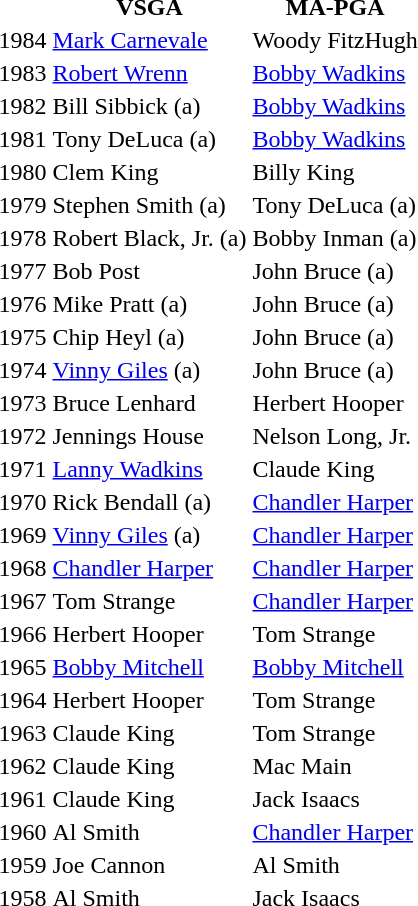<table>
<tr>
<th></th>
<th>VSGA</th>
<th>MA-PGA</th>
</tr>
<tr>
<td>1984</td>
<td><a href='#'>Mark Carnevale</a></td>
<td>Woody FitzHugh</td>
</tr>
<tr>
<td>1983</td>
<td><a href='#'>Robert Wrenn</a></td>
<td><a href='#'>Bobby Wadkins</a></td>
</tr>
<tr>
<td>1982</td>
<td>Bill Sibbick (a)</td>
<td><a href='#'>Bobby Wadkins</a></td>
</tr>
<tr>
<td>1981</td>
<td>Tony DeLuca (a)</td>
<td><a href='#'>Bobby Wadkins</a></td>
</tr>
<tr>
<td>1980</td>
<td>Clem King</td>
<td>Billy King</td>
</tr>
<tr>
<td>1979</td>
<td>Stephen Smith (a)</td>
<td>Tony DeLuca (a)</td>
</tr>
<tr>
<td>1978</td>
<td>Robert Black, Jr. (a)</td>
<td>Bobby Inman (a)</td>
</tr>
<tr>
<td>1977</td>
<td>Bob Post</td>
<td>John Bruce (a)</td>
</tr>
<tr>
<td>1976</td>
<td>Mike Pratt (a)</td>
<td>John Bruce (a)</td>
</tr>
<tr>
<td>1975</td>
<td>Chip Heyl (a)</td>
<td>John Bruce (a)</td>
</tr>
<tr>
<td>1974</td>
<td><a href='#'>Vinny Giles</a> (a)</td>
<td>John Bruce (a)</td>
</tr>
<tr>
<td>1973</td>
<td>Bruce Lenhard</td>
<td>Herbert Hooper</td>
</tr>
<tr>
<td>1972</td>
<td>Jennings House</td>
<td>Nelson Long, Jr.</td>
</tr>
<tr>
<td>1971</td>
<td><a href='#'>Lanny Wadkins</a></td>
<td>Claude King</td>
</tr>
<tr>
<td>1970</td>
<td>Rick Bendall (a)</td>
<td><a href='#'>Chandler Harper</a></td>
</tr>
<tr>
<td>1969</td>
<td><a href='#'>Vinny Giles</a> (a)</td>
<td><a href='#'>Chandler Harper</a></td>
</tr>
<tr>
<td>1968</td>
<td><a href='#'>Chandler Harper</a></td>
<td><a href='#'>Chandler Harper</a></td>
</tr>
<tr>
<td>1967</td>
<td>Tom Strange</td>
<td><a href='#'>Chandler Harper</a></td>
</tr>
<tr>
<td>1966</td>
<td>Herbert Hooper</td>
<td>Tom Strange</td>
</tr>
<tr>
<td>1965</td>
<td><a href='#'>Bobby Mitchell</a></td>
<td><a href='#'>Bobby Mitchell</a></td>
</tr>
<tr>
<td>1964</td>
<td>Herbert Hooper</td>
<td>Tom Strange</td>
</tr>
<tr>
<td>1963</td>
<td>Claude King</td>
<td>Tom Strange</td>
</tr>
<tr>
<td>1962</td>
<td>Claude King</td>
<td>Mac Main</td>
</tr>
<tr>
<td>1961</td>
<td>Claude King</td>
<td>Jack Isaacs</td>
</tr>
<tr>
<td>1960</td>
<td>Al Smith</td>
<td><a href='#'>Chandler Harper</a></td>
</tr>
<tr>
<td>1959</td>
<td>Joe Cannon</td>
<td>Al Smith</td>
</tr>
<tr>
<td>1958</td>
<td>Al Smith</td>
<td>Jack Isaacs</td>
</tr>
</table>
